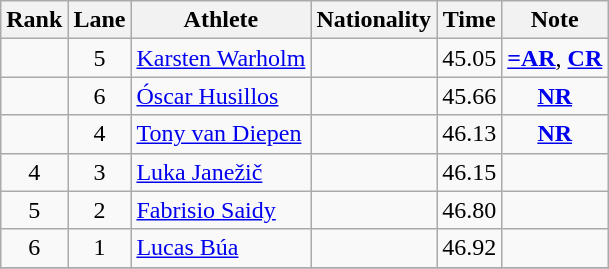<table class="wikitable sortable" style="text-align:center">
<tr>
<th>Rank</th>
<th>Lane</th>
<th>Athlete</th>
<th>Nationality</th>
<th>Time</th>
<th>Note</th>
</tr>
<tr>
<td></td>
<td>5</td>
<td align="left"><a href='#'>Karsten Warholm</a></td>
<td align=left></td>
<td>45.05</td>
<td><strong><a href='#'>=AR</a></strong>, <strong><a href='#'>CR</a></strong></td>
</tr>
<tr>
<td></td>
<td>6</td>
<td align="left"><a href='#'>Óscar Husillos</a></td>
<td align=left></td>
<td>45.66</td>
<td><strong><a href='#'>NR</a></strong></td>
</tr>
<tr>
<td></td>
<td>4</td>
<td align="left"><a href='#'>Tony van Diepen</a></td>
<td align="left"></td>
<td>46.13</td>
<td><strong><a href='#'>NR</a></strong></td>
</tr>
<tr>
<td>4</td>
<td>3</td>
<td align="left"><a href='#'>Luka Janežič</a></td>
<td align="left"></td>
<td>46.15</td>
<td></td>
</tr>
<tr>
<td>5</td>
<td>2</td>
<td align="left"><a href='#'>Fabrisio Saidy</a></td>
<td align="left"></td>
<td>46.80</td>
<td></td>
</tr>
<tr>
<td>6</td>
<td>1</td>
<td align="left"><a href='#'>Lucas Búa</a></td>
<td align="left"></td>
<td>46.92</td>
<td></td>
</tr>
<tr>
</tr>
</table>
